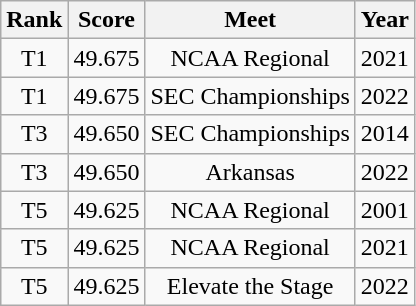<table class="wikitable">
<tr>
<th>Rank</th>
<th>Score</th>
<th>Meet</th>
<th>Year</th>
</tr>
<tr>
<td align=center>T1</td>
<td>49.675</td>
<td align=center>NCAA Regional</td>
<td align=center>2021</td>
</tr>
<tr>
<td align=center>T1</td>
<td>49.675</td>
<td align=center>SEC Championships</td>
<td align=center>2022</td>
</tr>
<tr>
<td align=center>T3</td>
<td>49.650</td>
<td align=center>SEC Championships</td>
<td align=center>2014</td>
</tr>
<tr>
<td align=center>T3</td>
<td>49.650</td>
<td align=center>Arkansas</td>
<td align=center>2022</td>
</tr>
<tr>
<td align=center>T5</td>
<td>49.625</td>
<td align=center>NCAA Regional</td>
<td align=center>2001</td>
</tr>
<tr>
<td align=center>T5</td>
<td>49.625</td>
<td align=center>NCAA Regional</td>
<td align=center>2021</td>
</tr>
<tr>
<td align=center>T5</td>
<td>49.625</td>
<td align=center>Elevate the Stage</td>
<td align=center>2022</td>
</tr>
</table>
